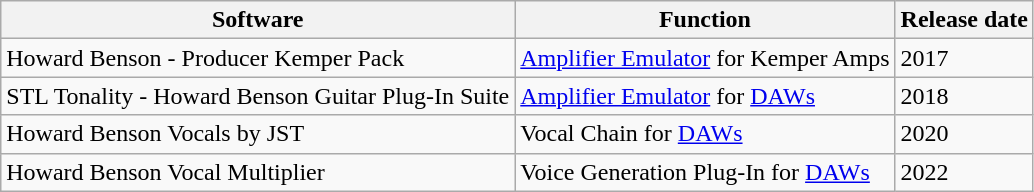<table class="wikitable">
<tr>
<th>Software</th>
<th>Function</th>
<th>Release date</th>
</tr>
<tr>
<td>Howard Benson - Producer Kemper Pack</td>
<td><a href='#'>Amplifier Emulator</a> for Kemper Amps</td>
<td>2017</td>
</tr>
<tr>
<td>STL Tonality - Howard Benson Guitar Plug-In Suite</td>
<td><a href='#'>Amplifier Emulator</a> for <a href='#'>DAWs</a></td>
<td>2018</td>
</tr>
<tr>
<td>Howard Benson Vocals by JST</td>
<td>Vocal Chain for <a href='#'>DAWs</a></td>
<td>2020</td>
</tr>
<tr>
<td>Howard Benson Vocal Multiplier</td>
<td>Voice Generation Plug-In for <a href='#'>DAWs</a></td>
<td>2022</td>
</tr>
</table>
